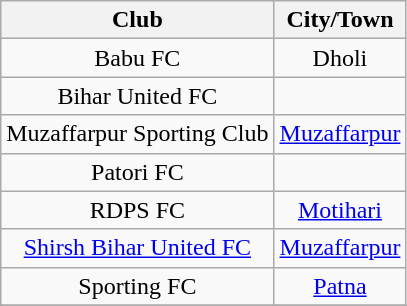<table class="wikitable" style="text-align:center;">
<tr>
<th>Club</th>
<th>City/Town</th>
</tr>
<tr>
<td>Babu FC</td>
<td>Dholi</td>
</tr>
<tr>
<td>Bihar United FC</td>
<td></td>
</tr>
<tr>
<td>Muzaffarpur Sporting Club</td>
<td><a href='#'>Muzaffarpur</a></td>
</tr>
<tr>
<td>Patori FC</td>
<td></td>
</tr>
<tr>
<td>RDPS FC</td>
<td><a href='#'>Motihari</a></td>
</tr>
<tr>
<td><a href='#'>Shirsh Bihar United FC</a></td>
<td><a href='#'>Muzaffarpur</a></td>
</tr>
<tr>
<td>Sporting FC</td>
<td><a href='#'>Patna</a></td>
</tr>
<tr>
</tr>
</table>
